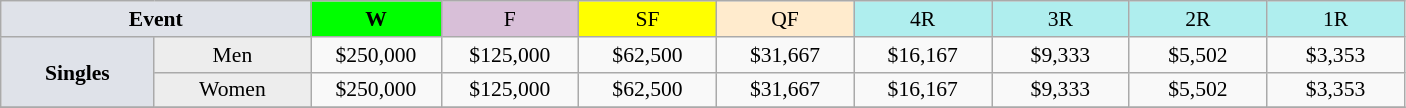<table class=wikitable style=font-size:90%;text-align:center>
<tr>
<td width=200 colspan=2 bgcolor=#dfe2e9><strong>Event</strong></td>
<td width=80 bgcolor=lime><strong>W</strong></td>
<td width=85 bgcolor=#D8BFD8>F</td>
<td width=85 bgcolor=#FFFF00>SF</td>
<td width=85 bgcolor=#ffebcd>QF</td>
<td width=85 bgcolor=#afeeee>4R</td>
<td width=85 bgcolor=#afeeee>3R</td>
<td width=85 bgcolor=#afeeee>2R</td>
<td width=85 bgcolor=#afeeee>1R</td>
</tr>
<tr>
<td rowspan=2 bgcolor=#dfe2e9><strong>Singles</strong> </td>
<td bgcolor=#EDEDED>Men</td>
<td>$250,000</td>
<td>$125,000</td>
<td>$62,500</td>
<td>$31,667</td>
<td>$16,167</td>
<td>$9,333</td>
<td>$5,502</td>
<td>$3,353</td>
</tr>
<tr>
<td bgcolor=#EDEDED>Women</td>
<td>$250,000</td>
<td>$125,000</td>
<td>$62,500</td>
<td>$31,667</td>
<td>$16,167</td>
<td>$9,333</td>
<td>$5,502</td>
<td>$3,353</td>
</tr>
<tr>
</tr>
</table>
